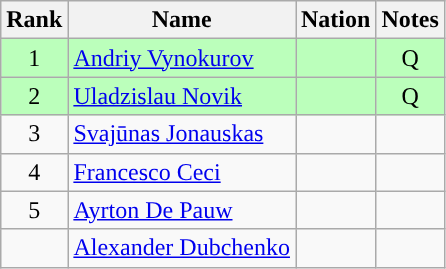<table class="wikitable sortable" style="text-align:center">
<tr>
<th>Rank</th>
<th>Name</th>
<th>Nation</th>
<th>Notes</th>
</tr>
<tr bgcolor=bbffbb>
<td>1</td>
<td align=left><a href='#'>Andriy Vynokurov</a></td>
<td align=left></td>
<td>Q</td>
</tr>
<tr bgcolor="bbffbb">
<td>2</td>
<td align=left><a href='#'>Uladzislau Novik</a></td>
<td align=left></td>
<td>Q</td>
</tr>
<tr>
<td>3</td>
<td align=left><a href='#'>Svajūnas Jonauskas</a></td>
<td align=left></td>
<td></td>
</tr>
<tr>
<td>4</td>
<td align=left><a href='#'>Francesco Ceci</a></td>
<td align=left></td>
<td></td>
</tr>
<tr>
<td>5</td>
<td align=left><a href='#'>Ayrton De Pauw</a></td>
<td align=left></td>
<td></td>
</tr>
<tr>
<td></td>
<td align=left><a href='#'>Alexander Dubchenko</a></td>
<td align=left></td>
<td></td>
</tr>
</table>
